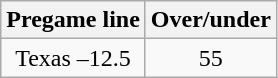<table class="wikitable" style="margin-left: auto; margin-right: auto; border: none; display: inline-table;">
<tr align="center">
<th style=>Pregame line</th>
<th style=>Over/under</th>
</tr>
<tr align="center">
<td>Texas –12.5</td>
<td>55</td>
</tr>
</table>
